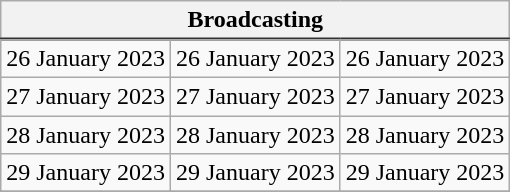<table class=wikitable style="text-align:center;">
<tr>
<th colspan=3>Broadcasting</th>
</tr>
<tr style="border-top: 2px solid #333333;">
</tr>
<tr>
<td>26 January 2023 </td>
<td>26 January 2023 </td>
<td>26 January 2023 </td>
</tr>
<tr>
<td>27 January 2023 </td>
<td>27 January 2023 </td>
<td>27 January 2023 </td>
</tr>
<tr>
<td>28 January 2023 </td>
<td>28 January 2023 </td>
<td>28 January 2023 </td>
</tr>
<tr>
<td>29 January 2023 </td>
<td>29 January 2023 </td>
<td>29 January 2023 </td>
</tr>
<tr>
</tr>
</table>
